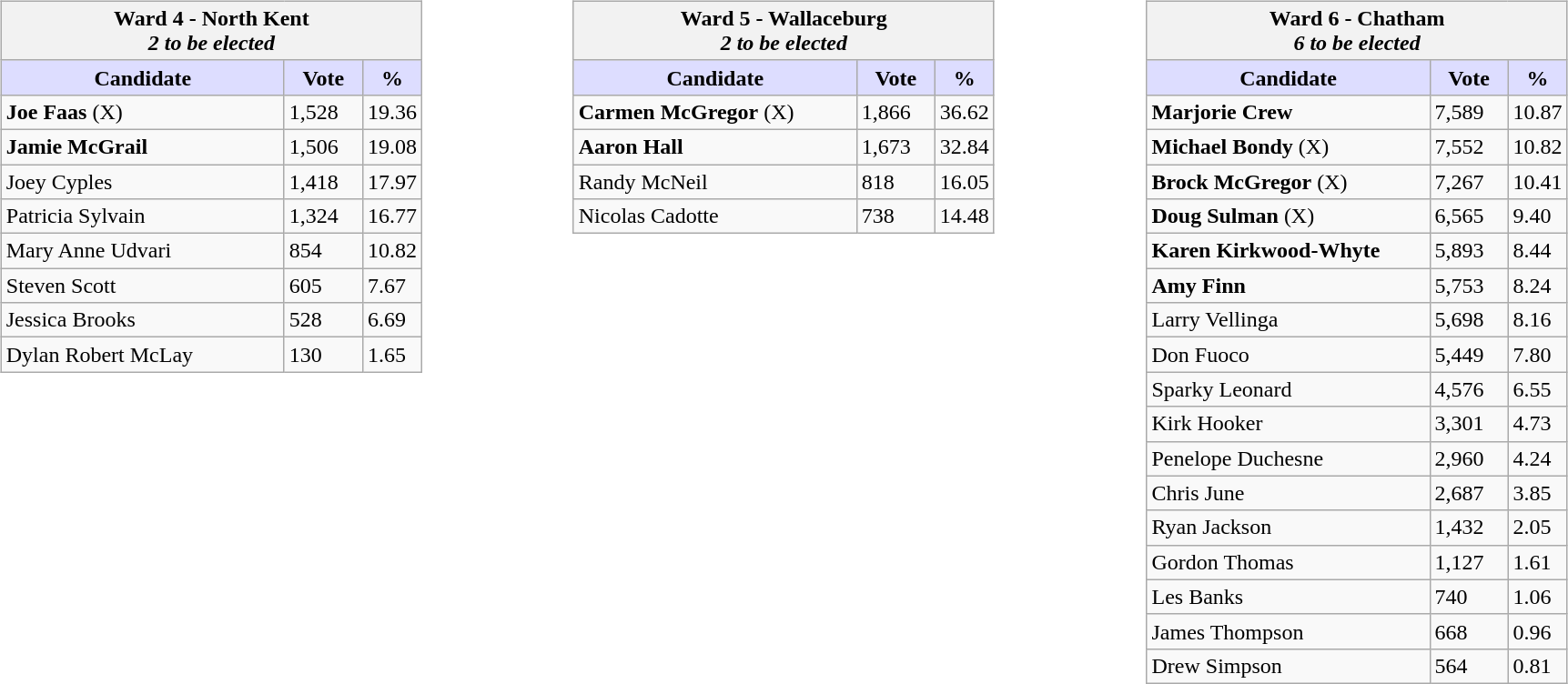<table>
<tr>
<td valign=top width=10%><br><table class=wikitable>
<tr>
<th colspan="3">Ward 4 - North Kent <br> <em>2 to be elected</em></th>
</tr>
<tr>
<th style="background:#ddf; width:200px;">Candidate</th>
<th style="background:#ddf; width:50px;">Vote</th>
<th style="background:#ddf; width:30px;">%</th>
</tr>
<tr>
<td><strong>Joe Faas</strong> (X)</td>
<td>1,528</td>
<td>19.36</td>
</tr>
<tr>
<td><strong>Jamie McGrail</strong></td>
<td>1,506</td>
<td>19.08</td>
</tr>
<tr>
<td>Joey Cyples</td>
<td>1,418</td>
<td>17.97</td>
</tr>
<tr>
<td>Patricia Sylvain</td>
<td>1,324</td>
<td>16.77</td>
</tr>
<tr>
<td>Mary Anne Udvari</td>
<td>854</td>
<td>10.82</td>
</tr>
<tr>
<td>Steven Scott</td>
<td>605</td>
<td>7.67</td>
</tr>
<tr>
<td>Jessica Brooks</td>
<td>528</td>
<td>6.69</td>
</tr>
<tr>
<td>Dylan Robert McLay</td>
<td>130</td>
<td>1.65</td>
</tr>
</table>
</td>
<td valign=top width=10%><br><table class=wikitable>
<tr>
<th colspan="3">Ward 5 - Wallaceburg <br> <em>2 to be elected</em></th>
</tr>
<tr>
<th style="background:#ddf; width:200px;">Candidate</th>
<th style="background:#ddf; width:50px;">Vote</th>
<th style="background:#ddf; width:30px;">%</th>
</tr>
<tr>
<td><strong>Carmen McGregor</strong> (X)</td>
<td>1,866</td>
<td>36.62</td>
</tr>
<tr>
<td><strong>Aaron Hall</strong></td>
<td>1,673</td>
<td>32.84</td>
</tr>
<tr>
<td>Randy McNeil</td>
<td>818</td>
<td>16.05</td>
</tr>
<tr>
<td>Nicolas Cadotte</td>
<td>738</td>
<td>14.48</td>
</tr>
</table>
</td>
<td valign=top width=10%><br><table class=wikitable>
<tr>
<th colspan="3">Ward 6 - Chatham <br> <em>6 to be elected</em></th>
</tr>
<tr>
<th style="background:#ddf; width:200px;">Candidate</th>
<th style="background:#ddf; width:50px;">Vote</th>
<th style="background:#ddf; width:30px;">%</th>
</tr>
<tr>
<td><strong>Marjorie Crew</strong></td>
<td>7,589</td>
<td>10.87</td>
</tr>
<tr>
<td><strong>Michael Bondy</strong> (X)</td>
<td>7,552</td>
<td>10.82</td>
</tr>
<tr>
<td><strong>Brock McGregor</strong> (X)</td>
<td>7,267</td>
<td>10.41</td>
</tr>
<tr>
<td><strong>Doug Sulman</strong> (X)</td>
<td>6,565</td>
<td>9.40</td>
</tr>
<tr>
<td><strong>Karen Kirkwood-Whyte</strong></td>
<td>5,893</td>
<td>8.44</td>
</tr>
<tr>
<td><strong>Amy Finn</strong></td>
<td>5,753</td>
<td>8.24</td>
</tr>
<tr>
<td>Larry Vellinga</td>
<td>5,698</td>
<td>8.16</td>
</tr>
<tr>
<td>Don Fuoco</td>
<td>5,449</td>
<td>7.80</td>
</tr>
<tr>
<td>Sparky Leonard</td>
<td>4,576</td>
<td>6.55</td>
</tr>
<tr>
<td>Kirk Hooker</td>
<td>3,301</td>
<td>4.73</td>
</tr>
<tr>
<td>Penelope Duchesne</td>
<td>2,960</td>
<td>4.24</td>
</tr>
<tr>
<td>Chris June</td>
<td>2,687</td>
<td>3.85</td>
</tr>
<tr>
<td>Ryan Jackson</td>
<td>1,432</td>
<td>2.05</td>
</tr>
<tr>
<td>Gordon Thomas</td>
<td>1,127</td>
<td>1.61</td>
</tr>
<tr>
<td>Les Banks</td>
<td>740</td>
<td>1.06</td>
</tr>
<tr>
<td>James Thompson</td>
<td>668</td>
<td>0.96</td>
</tr>
<tr>
<td>Drew Simpson</td>
<td>564</td>
<td>0.81</td>
</tr>
</table>
</td>
</tr>
</table>
